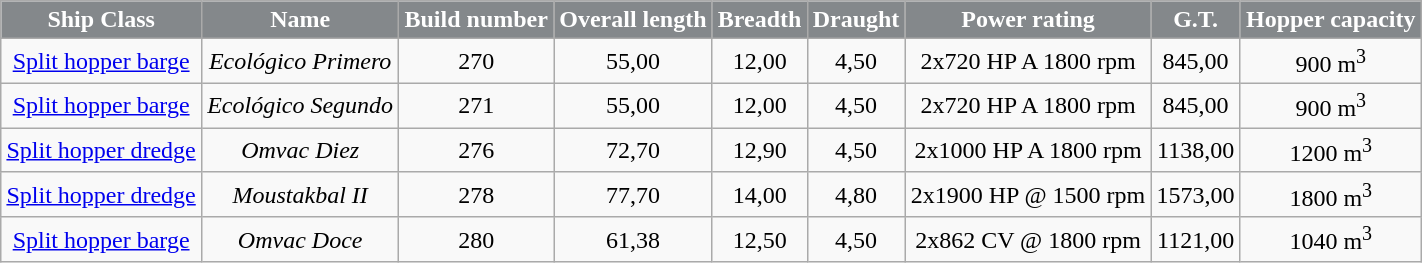<table class="wikitable" align="center" border="1" style="width:75%; height:80px">
<tr align="center" style="background:#84888B; color:White">
<td><strong>Ship Class</strong></td>
<td><strong>Name</strong></td>
<td><strong>Build number</strong></td>
<td><strong>Overall length</strong></td>
<td><strong>Breadth</strong></td>
<td><strong>Draught</strong></td>
<td><strong>Power rating</strong></td>
<td><strong>G.T.</strong></td>
<td><strong>Hopper capacity</strong></td>
</tr>
<tr align="center">
<td><a href='#'>Split hopper barge</a></td>
<td><em>Ecológico Primero</em></td>
<td>270</td>
<td>55,00</td>
<td>12,00</td>
<td>4,50</td>
<td>2x720 HP A 1800 rpm</td>
<td>845,00</td>
<td>900 m<sup>3</sup></td>
</tr>
<tr align="center">
<td><a href='#'>Split hopper barge</a></td>
<td><em>Ecológico Segundo</em></td>
<td>271</td>
<td>55,00</td>
<td>12,00</td>
<td>4,50</td>
<td>2x720 HP A 1800 rpm</td>
<td>845,00</td>
<td>900 m<sup>3</sup></td>
</tr>
<tr align="center">
<td><a href='#'>Split hopper dredge</a></td>
<td><em>Omvac Diez</em></td>
<td>276</td>
<td>72,70</td>
<td>12,90</td>
<td>4,50</td>
<td>2x1000 HP A 1800 rpm</td>
<td>1138,00</td>
<td>1200 m<sup>3</sup></td>
</tr>
<tr align="center">
<td><a href='#'>Split hopper dredge</a></td>
<td><em>Moustakbal II</em></td>
<td>278</td>
<td>77,70</td>
<td>14,00</td>
<td>4,80</td>
<td>2x1900 HP @ 1500 rpm</td>
<td>1573,00</td>
<td>1800 m<sup>3</sup></td>
</tr>
<tr align="center">
<td><a href='#'>Split hopper barge</a></td>
<td><em>Omvac Doce</em></td>
<td>280</td>
<td>61,38</td>
<td>12,50</td>
<td>4,50</td>
<td>2x862 CV @ 1800 rpm</td>
<td>1121,00</td>
<td>1040 m<sup>3</sup></td>
</tr>
</table>
